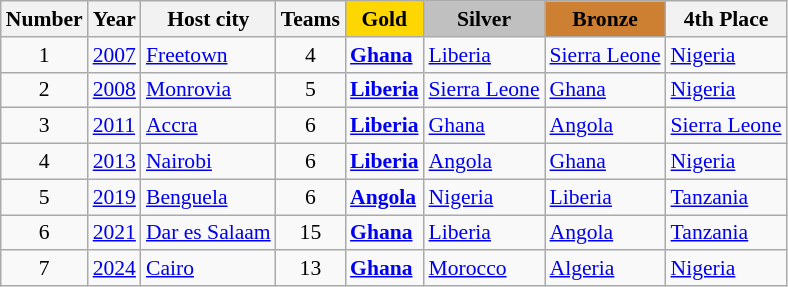<table class="wikitable" style="font-size:90%">
<tr>
<th>Number</th>
<th>Year</th>
<th>Host city</th>
<th>Teams</th>
<td bgcolor=gold align=center><strong>Gold</strong></td>
<td bgcolor=silver align=center><strong>Silver</strong></td>
<td bgcolor=CD7F32 align=center><strong>Bronze</strong></td>
<th>4th Place</th>
</tr>
<tr>
<td align=center>1</td>
<td><a href='#'>2007</a></td>
<td align=left> <a href='#'>Freetown</a></td>
<td align=center>4</td>
<td> <strong><a href='#'>Ghana</a></strong></td>
<td> <a href='#'>Liberia</a></td>
<td> <a href='#'>Sierra Leone</a></td>
<td> <a href='#'>Nigeria</a></td>
</tr>
<tr>
<td align=center>2</td>
<td><a href='#'>2008</a></td>
<td align=left> <a href='#'>Monrovia</a></td>
<td align=center>5</td>
<td><strong> <a href='#'>Liberia</a></strong></td>
<td> <a href='#'>Sierra Leone</a></td>
<td> <a href='#'>Ghana</a></td>
<td> <a href='#'>Nigeria</a></td>
</tr>
<tr>
<td align=center>3</td>
<td><a href='#'>2011</a></td>
<td align=left> <a href='#'>Accra</a></td>
<td align=center>6</td>
<td><strong> <a href='#'>Liberia</a></strong></td>
<td> <a href='#'>Ghana</a></td>
<td> <a href='#'>Angola</a></td>
<td> <a href='#'>Sierra Leone</a></td>
</tr>
<tr>
<td align=center>4</td>
<td><a href='#'>2013</a></td>
<td align=left> <a href='#'>Nairobi</a></td>
<td align=center>6</td>
<td><strong> <a href='#'>Liberia</a></strong></td>
<td> <a href='#'>Angola</a></td>
<td> <a href='#'>Ghana</a></td>
<td> <a href='#'>Nigeria</a></td>
</tr>
<tr>
<td align=center>5</td>
<td><a href='#'>2019</a></td>
<td align=left> <a href='#'>Benguela</a></td>
<td align=center>6</td>
<td><strong> <a href='#'>Angola</a></strong></td>
<td> <a href='#'>Nigeria</a></td>
<td> <a href='#'>Liberia</a></td>
<td> <a href='#'>Tanzania</a></td>
</tr>
<tr>
<td align=center>6</td>
<td><a href='#'>2021</a></td>
<td align=left> <a href='#'>Dar es Salaam</a></td>
<td align=center>15</td>
<td><strong> <a href='#'>Ghana</a></strong></td>
<td> <a href='#'>Liberia</a></td>
<td> <a href='#'>Angola</a></td>
<td> <a href='#'>Tanzania</a></td>
</tr>
<tr>
<td align=center>7</td>
<td><a href='#'>2024</a></td>
<td align=left> <a href='#'>Cairo</a></td>
<td align=center>13</td>
<td><strong> <a href='#'>Ghana</a></strong></td>
<td> <a href='#'>Morocco</a></td>
<td> <a href='#'>Algeria</a></td>
<td> <a href='#'>Nigeria</a></td>
</tr>
</table>
